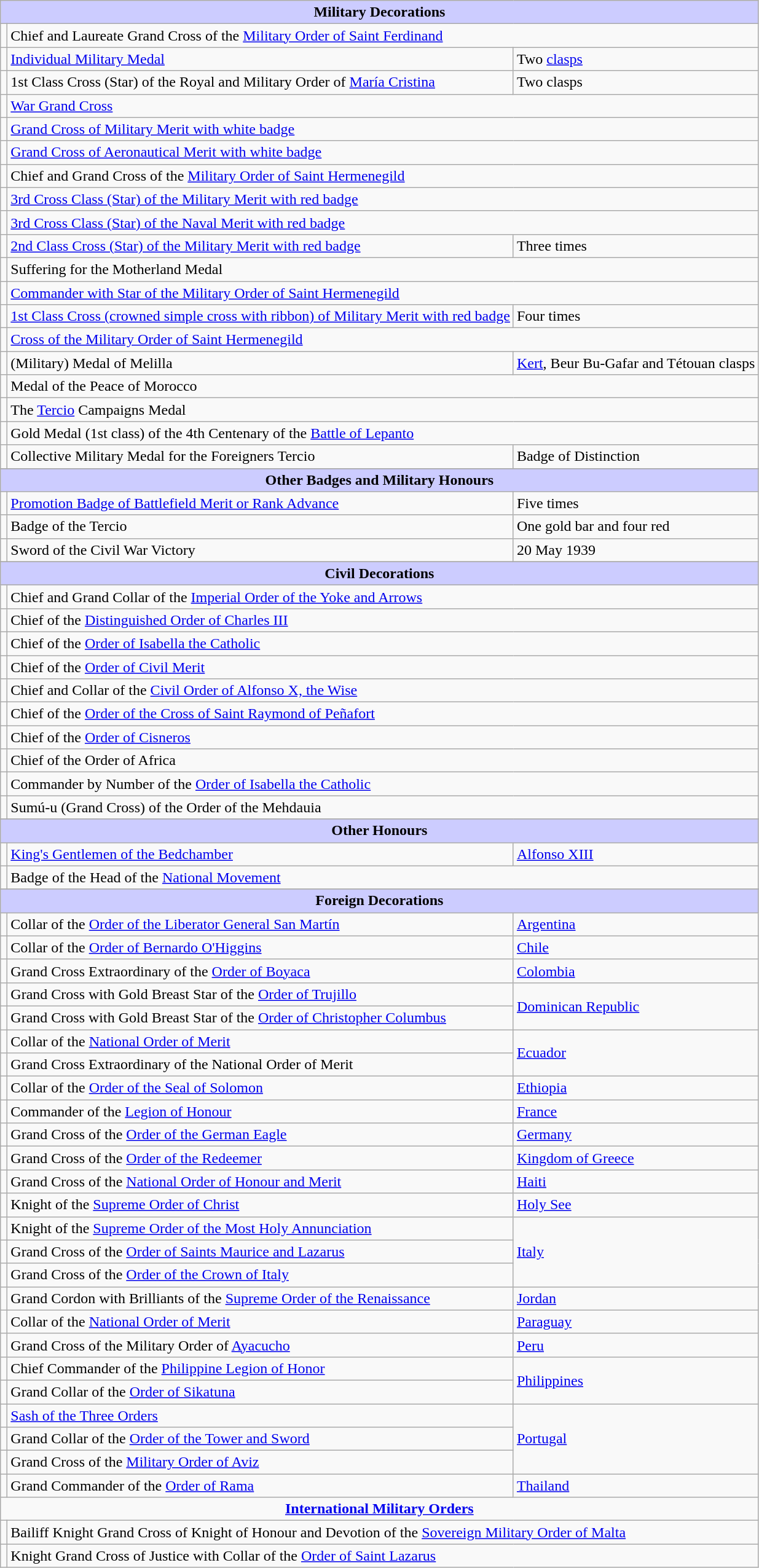<table class="wikitable">
<tr style="background:#ccf; text-align:center;">
<td colspan=3><strong>Military Decorations</strong></td>
</tr>
<tr>
<td></td>
<td colspan="2">Chief and Laureate Grand Cross of the <a href='#'>Military Order of Saint Ferdinand</a></td>
</tr>
<tr>
<td></td>
<td><a href='#'>Individual Military Medal</a></td>
<td>Two <a href='#'>clasps</a></td>
</tr>
<tr>
<td></td>
<td>1st Class Cross (Star) of the Royal and Military Order of <a href='#'>María Cristina</a></td>
<td>Two clasps</td>
</tr>
<tr>
<td></td>
<td colspan="2"><a href='#'>War Grand Cross</a></td>
</tr>
<tr>
<td></td>
<td colspan="2"><a href='#'>Grand Cross of Military Merit with white badge</a></td>
</tr>
<tr>
<td></td>
<td colspan="2"><a href='#'>Grand Cross of Aeronautical Merit with white badge</a></td>
</tr>
<tr>
<td></td>
<td colspan="2">Chief and Grand Cross of the <a href='#'>Military Order of Saint Hermenegild</a></td>
</tr>
<tr>
<td></td>
<td colspan="2"><a href='#'>3rd Cross Class (Star) of the Military Merit with red badge</a></td>
</tr>
<tr>
<td></td>
<td colspan="2"><a href='#'>3rd Cross Class (Star) of the Naval Merit with red badge</a></td>
</tr>
<tr>
<td></td>
<td><a href='#'>2nd Class Cross (Star) of the Military Merit with red badge</a></td>
<td>Three times</td>
</tr>
<tr>
<td></td>
<td colspan="2">Suffering for the Motherland Medal</td>
</tr>
<tr>
<td></td>
<td colspan="2"><a href='#'>Commander with Star of the Military Order of Saint Hermenegild</a></td>
</tr>
<tr>
<td></td>
<td><a href='#'>1st Class Cross  (crowned simple cross with ribbon) of Military Merit with red badge</a></td>
<td>Four times</td>
</tr>
<tr>
<td></td>
<td colspan="2"><a href='#'>Cross of the Military Order of Saint Hermenegild</a></td>
</tr>
<tr>
<td></td>
<td>(Military) Medal of Melilla</td>
<td><a href='#'>Kert</a>, Beur Bu-Gafar and Tétouan clasps</td>
</tr>
<tr>
<td></td>
<td colspan="2">Medal of the Peace of Morocco</td>
</tr>
<tr>
<td></td>
<td colspan="2">The <a href='#'>Tercio</a> Campaigns Medal</td>
</tr>
<tr>
<td></td>
<td colspan="2">Gold Medal (1st class) of the 4th Centenary of the <a href='#'>Battle of Lepanto</a></td>
</tr>
<tr>
<td></td>
<td>Collective Military Medal for the Foreigners Tercio</td>
<td>Badge of Distinction</td>
</tr>
<tr>
</tr>
<tr style="background:#ccf; text-align:center;">
<td colspan=3><strong>Other Badges and Military Honours </strong></td>
</tr>
<tr>
<td></td>
<td><a href='#'>Promotion Badge of Battlefield Merit or Rank Advance</a></td>
<td>Five times</td>
</tr>
<tr>
<td></td>
<td>Badge of the Tercio</td>
<td>One gold bar and four red</td>
</tr>
<tr>
<td></td>
<td>Sword of the Civil War Victory</td>
<td>20 May 1939</td>
</tr>
<tr>
</tr>
<tr style="background:#ccf; text-align:center;">
<td colspan=3><strong>Civil Decorations</strong></td>
</tr>
<tr>
<td></td>
<td colspan="2">Chief and Grand Collar of the <a href='#'>Imperial Order of the Yoke and Arrows</a></td>
</tr>
<tr>
<td></td>
<td colspan="2">Chief of the <a href='#'>Distinguished Order of Charles III</a></td>
</tr>
<tr>
<td></td>
<td colspan="2">Chief of the <a href='#'>Order of Isabella the Catholic</a></td>
</tr>
<tr>
<td></td>
<td colspan="2">Chief of the <a href='#'>Order of Civil Merit</a></td>
</tr>
<tr>
<td></td>
<td colspan="2">Chief and Collar of the <a href='#'>Civil Order of Alfonso X, the Wise</a></td>
</tr>
<tr>
<td></td>
<td colspan="2">Chief of the <a href='#'>Order of the Cross of Saint Raymond of Peñafort</a></td>
</tr>
<tr>
<td></td>
<td colspan="2">Chief of the <a href='#'>Order of Cisneros</a></td>
</tr>
<tr>
<td></td>
<td colspan="2">Chief of the Order of Africa</td>
</tr>
<tr>
<td></td>
<td colspan="2">Commander by Number of the <a href='#'>Order of Isabella the Catholic</a></td>
</tr>
<tr>
<td></td>
<td colspan="2">Sumú-u (Grand Cross) of the Order of the Mehdauia</td>
</tr>
<tr>
</tr>
<tr style="background:#ccf; text-align:center;">
<td colspan=3><strong>Other Honours</strong></td>
</tr>
<tr>
<td></td>
<td><a href='#'>King's Gentlemen of the Bedchamber</a></td>
<td><a href='#'>Alfonso XIII</a></td>
</tr>
<tr>
<td></td>
<td colspan=2>Badge of the Head of the <a href='#'>National Movement</a></td>
</tr>
<tr>
</tr>
<tr style="background:#ccf; text-align:center;">
<td colspan=3><strong>Foreign Decorations</strong></td>
</tr>
<tr>
<td></td>
<td>Collar of the <a href='#'>Order of the Liberator General San Martín</a></td>
<td><a href='#'>Argentina</a></td>
</tr>
<tr>
<td></td>
<td>Collar of the <a href='#'>Order of Bernardo O'Higgins</a></td>
<td><a href='#'>Chile</a></td>
</tr>
<tr>
<td></td>
<td>Grand Cross Extraordinary of the <a href='#'>Order of Boyaca</a></td>
<td><a href='#'>Colombia</a></td>
</tr>
<tr>
<td></td>
<td>Grand Cross with Gold Breast Star of the <a href='#'>Order of Trujillo</a></td>
<td rowspan="2"><a href='#'>Dominican Republic</a></td>
</tr>
<tr>
<td></td>
<td>Grand Cross with Gold Breast Star of the <a href='#'>Order of Christopher Columbus</a></td>
</tr>
<tr>
<td></td>
<td>Collar of the <a href='#'>National Order of Merit</a></td>
<td rowspan="2"><a href='#'>Ecuador</a></td>
</tr>
<tr>
<td></td>
<td>Grand Cross Extraordinary of the National Order of Merit</td>
</tr>
<tr>
<td></td>
<td>Collar of the <a href='#'>Order of the Seal of Solomon</a></td>
<td><a href='#'>Ethiopia</a></td>
</tr>
<tr>
<td></td>
<td>Commander of the <a href='#'>Legion of Honour</a></td>
<td><a href='#'>France</a></td>
</tr>
<tr>
<td></td>
<td>Grand Cross of the <a href='#'>Order of the German Eagle</a></td>
<td><a href='#'>Germany</a></td>
</tr>
<tr>
<td></td>
<td>Grand Cross of the <a href='#'>Order of the Redeemer</a></td>
<td><a href='#'>Kingdom of Greece</a></td>
</tr>
<tr>
<td></td>
<td>Grand Cross of the <a href='#'>National Order of Honour and Merit</a></td>
<td><a href='#'>Haiti</a></td>
</tr>
<tr>
<td></td>
<td>Knight of the <a href='#'>Supreme Order of Christ</a></td>
<td><a href='#'>Holy See</a></td>
</tr>
<tr>
<td></td>
<td>Knight of the <a href='#'>Supreme Order of the Most Holy Annunciation</a></td>
<td rowspan="3"><a href='#'>Italy</a></td>
</tr>
<tr>
<td></td>
<td>Grand Cross of the <a href='#'>Order of Saints Maurice and Lazarus</a></td>
</tr>
<tr>
<td></td>
<td>Grand Cross of the <a href='#'>Order of the Crown of Italy</a></td>
</tr>
<tr>
<td></td>
<td>Grand Cordon with Brilliants of the <a href='#'>Supreme Order of the Renaissance</a></td>
<td><a href='#'>Jordan</a></td>
</tr>
<tr>
<td></td>
<td>Collar of the <a href='#'>National Order of Merit</a></td>
<td><a href='#'>Paraguay</a></td>
</tr>
<tr>
<td></td>
<td>Grand Cross of the Military Order of <a href='#'>Ayacucho</a></td>
<td><a href='#'>Peru</a></td>
</tr>
<tr>
<td></td>
<td>Chief Commander of the <a href='#'>Philippine Legion of Honor</a></td>
<td rowspan="2"><a href='#'>Philippines</a></td>
</tr>
<tr>
<td></td>
<td>Grand Collar of the <a href='#'>Order of Sikatuna</a></td>
</tr>
<tr>
<td></td>
<td><a href='#'>Sash of the Three Orders</a></td>
<td rowspan="3"><a href='#'>Portugal</a></td>
</tr>
<tr>
<td></td>
<td>Grand Collar of the <a href='#'>Order of the Tower and Sword</a></td>
</tr>
<tr>
<td></td>
<td>Grand Cross of the <a href='#'>Military Order of Aviz</a></td>
</tr>
<tr>
<td></td>
<td>Grand Commander of the <a href='#'>Order of Rama</a></td>
<td><a href='#'>Thailand</a></td>
</tr>
<tr>
<td align=center colspan=3><strong><a href='#'>International Military Orders</a></strong></td>
</tr>
<tr>
<td></td>
<td colspan=2>Bailiff Knight Grand Cross of Knight of Honour and Devotion of the <a href='#'>Sovereign Military Order of Malta</a></td>
</tr>
<tr>
<td></td>
<td colspan=2>Knight Grand Cross of Justice with Collar of the <a href='#'>Order of Saint Lazarus</a></td>
</tr>
</table>
